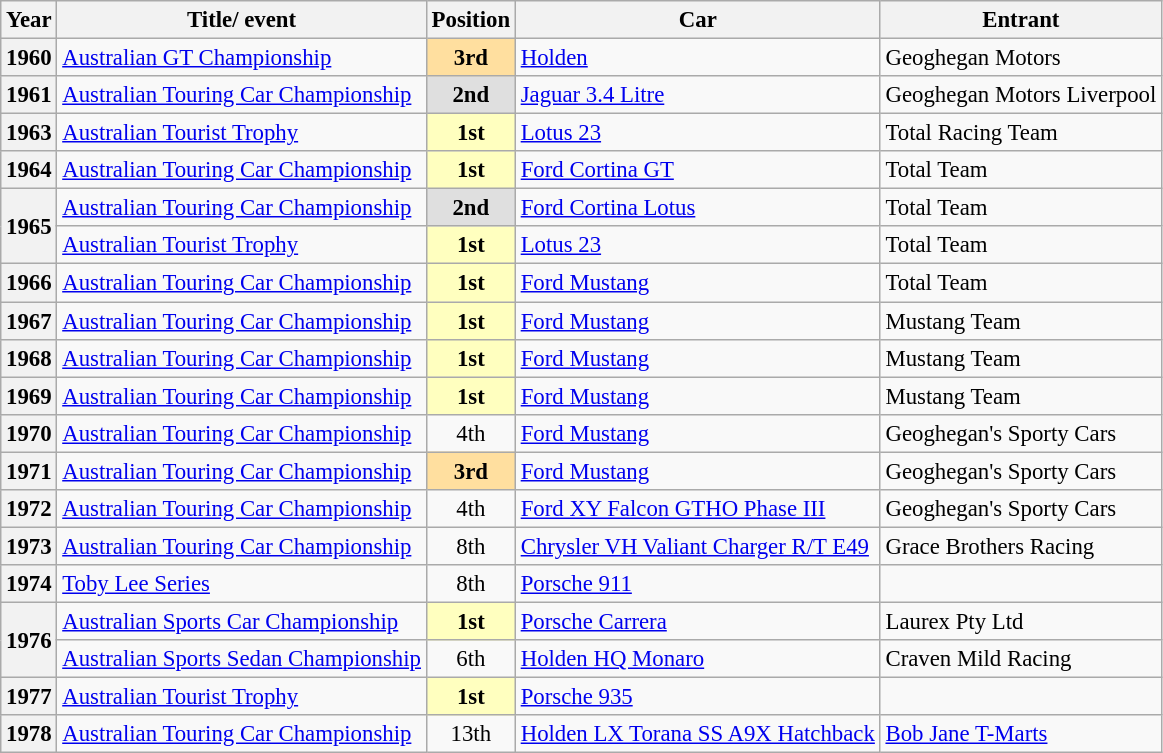<table class="wikitable" style="font-size: 95%;">
<tr>
<th>Year</th>
<th>Title/ event</th>
<th>Position</th>
<th>Car</th>
<th>Entrant</th>
</tr>
<tr>
<th>1960</th>
<td><a href='#'>Australian GT Championship</a></td>
<td align="center" style="background:#ffdf9f;"><strong>3rd</strong></td>
<td><a href='#'>Holden</a></td>
<td>Geoghegan Motors</td>
</tr>
<tr>
<th>1961</th>
<td><a href='#'>Australian Touring Car Championship</a></td>
<td align="center" style="background:#dfdfdf;"><strong>2nd</strong></td>
<td><a href='#'>Jaguar 3.4 Litre</a></td>
<td>Geoghegan Motors Liverpool</td>
</tr>
<tr>
<th>1963</th>
<td><a href='#'>Australian Tourist Trophy</a></td>
<td align="center" style="background:#ffffbf;"><strong>1st</strong></td>
<td><a href='#'>Lotus 23</a></td>
<td>Total Racing Team</td>
</tr>
<tr>
<th>1964</th>
<td><a href='#'>Australian Touring Car Championship</a></td>
<td align="center" style="background:#ffffbf;"><strong>1st</strong></td>
<td><a href='#'>Ford Cortina GT</a></td>
<td>Total Team</td>
</tr>
<tr>
<th rowspan=2>1965</th>
<td><a href='#'>Australian Touring Car Championship</a></td>
<td align="center" style="background:#dfdfdf;"><strong>2nd</strong></td>
<td><a href='#'>Ford Cortina Lotus</a></td>
<td>Total Team</td>
</tr>
<tr>
<td><a href='#'>Australian Tourist Trophy</a></td>
<td align="center" style="background:#ffffbf;"><strong>1st</strong></td>
<td><a href='#'>Lotus 23</a></td>
<td>Total Team</td>
</tr>
<tr>
<th>1966</th>
<td><a href='#'>Australian Touring Car Championship</a></td>
<td align="center" style="background:#ffffbf;"><strong>1st</strong></td>
<td><a href='#'>Ford Mustang</a></td>
<td>Total Team</td>
</tr>
<tr>
<th>1967</th>
<td><a href='#'>Australian Touring Car Championship</a></td>
<td align="center" style="background:#ffffbf;"><strong>1st</strong></td>
<td><a href='#'>Ford Mustang</a></td>
<td>Mustang Team</td>
</tr>
<tr>
<th>1968</th>
<td><a href='#'>Australian Touring Car Championship</a></td>
<td align="center" style="background:#ffffbf;"><strong>1st</strong></td>
<td><a href='#'>Ford Mustang</a></td>
<td>Mustang Team</td>
</tr>
<tr>
<th>1969</th>
<td><a href='#'>Australian Touring Car Championship</a></td>
<td align="center" style="background:#ffffbf;"><strong>1st</strong></td>
<td><a href='#'>Ford Mustang</a></td>
<td>Mustang Team</td>
</tr>
<tr>
<th>1970</th>
<td><a href='#'>Australian Touring Car Championship</a></td>
<td align="center">4th</td>
<td><a href='#'>Ford Mustang</a></td>
<td>Geoghegan's Sporty Cars</td>
</tr>
<tr>
<th>1971</th>
<td><a href='#'>Australian Touring Car Championship</a></td>
<td align="center" style="background:#ffdf9f;"><strong>3rd</strong></td>
<td><a href='#'>Ford Mustang</a></td>
<td>Geoghegan's Sporty Cars</td>
</tr>
<tr>
<th>1972</th>
<td><a href='#'>Australian Touring Car Championship</a></td>
<td align="center">4th</td>
<td><a href='#'>Ford XY Falcon GTHO Phase III</a></td>
<td>Geoghegan's Sporty Cars</td>
</tr>
<tr>
<th>1973</th>
<td><a href='#'>Australian Touring Car Championship</a></td>
<td align="center">8th</td>
<td><a href='#'>Chrysler VH Valiant Charger R/T E49</a></td>
<td>Grace Brothers Racing</td>
</tr>
<tr>
<th>1974</th>
<td><a href='#'>Toby Lee Series</a></td>
<td align="center">8th</td>
<td><a href='#'>Porsche 911</a></td>
<td></td>
</tr>
<tr>
<th rowspan=2>1976</th>
<td><a href='#'>Australian Sports Car Championship</a></td>
<td align="center" style="background:#ffffbf;"><strong>1st</strong></td>
<td><a href='#'>Porsche Carrera</a></td>
<td>Laurex Pty Ltd</td>
</tr>
<tr>
<td><a href='#'>Australian Sports Sedan Championship</a></td>
<td align="center">6th</td>
<td><a href='#'>Holden HQ Monaro</a></td>
<td>Craven Mild Racing</td>
</tr>
<tr>
<th>1977</th>
<td><a href='#'>Australian Tourist Trophy</a></td>
<td align="center" style="background:#ffffbf;"><strong>1st</strong></td>
<td><a href='#'>Porsche 935</a></td>
<td></td>
</tr>
<tr>
<th>1978</th>
<td><a href='#'>Australian Touring Car Championship</a></td>
<td align="center">13th</td>
<td><a href='#'>Holden LX Torana SS A9X Hatchback</a></td>
<td><a href='#'>Bob Jane T-Marts</a></td>
</tr>
</table>
